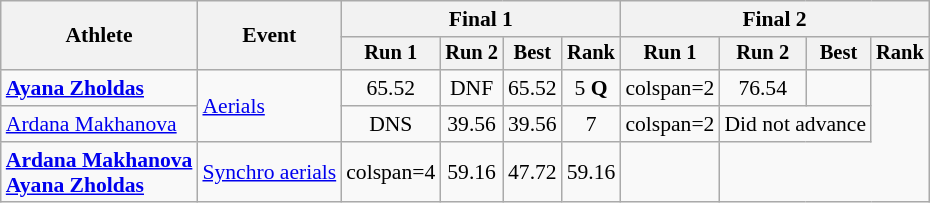<table class=wikitable style=font-size:90%;text-align:center>
<tr>
<th rowspan=2>Athlete</th>
<th rowspan=2>Event</th>
<th colspan=4>Final 1</th>
<th colspan=4>Final 2</th>
</tr>
<tr style="font-size:95%">
<th>Run 1</th>
<th>Run 2</th>
<th>Best</th>
<th>Rank</th>
<th>Run 1</th>
<th>Run 2</th>
<th>Best</th>
<th>Rank</th>
</tr>
<tr align=center>
<td align=left><strong><a href='#'>Ayana Zholdas</a></strong></td>
<td align=left rowspan=2><a href='#'>Aerials</a></td>
<td>65.52</td>
<td>DNF</td>
<td>65.52</td>
<td>5 <strong>Q</strong></td>
<td>colspan=2 </td>
<td>76.54</td>
<td></td>
</tr>
<tr align=center>
<td align=left><a href='#'>Ardana Makhanova</a></td>
<td>DNS</td>
<td>39.56</td>
<td>39.56</td>
<td>7</td>
<td>colspan=2 </td>
<td colspan=2>Did not advance</td>
</tr>
<tr align=center>
<td align=left><strong><a href='#'>Ardana Makhanova</a><br><a href='#'>Ayana Zholdas</a></strong></td>
<td align=left><a href='#'>Synchro aerials</a></td>
<td>colspan=4 </td>
<td>59.16</td>
<td>47.72</td>
<td>59.16</td>
<td></td>
</tr>
</table>
